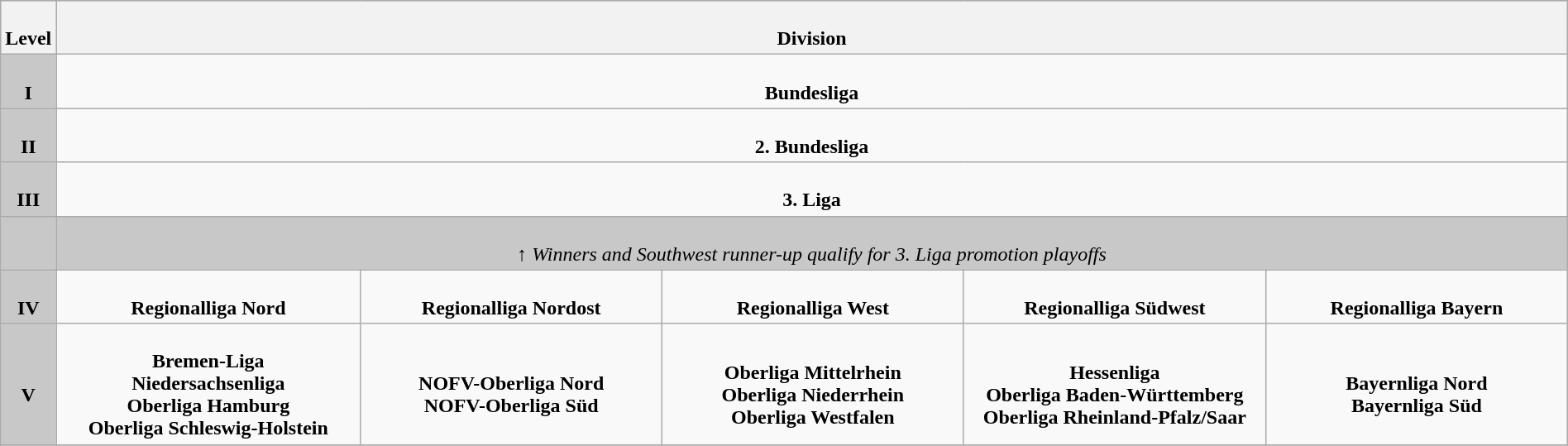<table class="wikitable" style="text-align:center" height="30" width="100%">
<tr style="background:#c8c8c8">
<th colspan="1" height="30"><br>Level</th>
<th colspan="5"><br>Division</th>
</tr>
<tr>
<td colspan="1" style="background:#c8c8c8"><br><strong>I</strong></td>
<td colspan="5"><br><strong>Bundesliga</strong></td>
</tr>
<tr>
<td colspan="1" style="background:#c8c8c8"><br><strong>II</strong></td>
<td colspan="5"><br><strong>2. Bundesliga</strong></td>
</tr>
<tr>
<td colspan="1" style="background:#c8c8c8"><br><strong>III</strong></td>
<td colspan="5"><br><strong>3. Liga</strong></td>
</tr>
<tr style="background:#c8c8c8">
<td colspan="1"></td>
<td colspan="5"><br><em> ↑ Winners and Southwest runner-up qualify for 3. Liga promotion playoffs</em></td>
</tr>
<tr>
<td colspan="1" style="background:#c8c8c8"><br><strong>IV</strong></td>
<td colspan="1"><br><strong>Regionalliga Nord</strong></td>
<td colspan="1"><br><strong>Regionalliga Nordost</strong></td>
<td colspan="1"><br><strong>Regionalliga West</strong></td>
<td colspan="1"><br><strong>Regionalliga Südwest</strong></td>
<td colspan="1"><br><strong>Regionalliga Bayern</strong></td>
</tr>
<tr>
<td colspan="1" style="background:#c8c8c8"><br><strong>V</strong></td>
<td colspan="1" width="20%"><br><strong>Bremen-Liga</strong><br>
<strong>Niedersachsenliga</strong><br>
<strong>Oberliga Hamburg</strong><br>
<strong>Oberliga Schleswig-Holstein</strong></td>
<td colspan="1" width="20%"><br><strong>NOFV-Oberliga Nord</strong><br>
<strong>NOFV-Oberliga Süd</strong></td>
<td colspan="1" width="20%"><br><strong>Oberliga Mittelrhein</strong><br>
<strong>Oberliga Niederrhein</strong><br>
<strong>Oberliga Westfalen</strong></td>
<td colspan="1" width="20%"><br><strong>Hessenliga</strong><br>
<strong>Oberliga Baden-Württemberg</strong><br> 
<strong>Oberliga Rheinland-Pfalz/Saar</strong></td>
<td colspan="1" width="20%"><br><strong>Bayernliga Nord</strong><br>
<strong>Bayernliga Süd</strong></td>
</tr>
<tr>
</tr>
</table>
